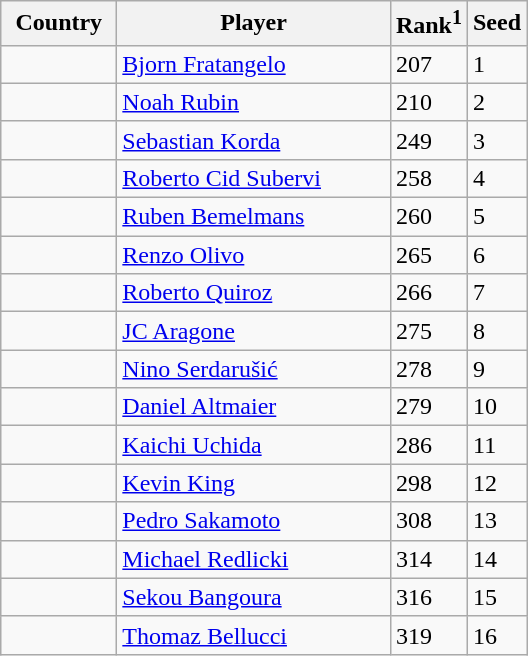<table class="sortable wikitable">
<tr>
<th width="70">Country</th>
<th width="175">Player</th>
<th>Rank<sup>1</sup></th>
<th>Seed</th>
</tr>
<tr>
<td></td>
<td><a href='#'>Bjorn Fratangelo</a></td>
<td>207</td>
<td>1</td>
</tr>
<tr>
<td></td>
<td><a href='#'>Noah Rubin</a></td>
<td>210</td>
<td>2</td>
</tr>
<tr>
<td></td>
<td><a href='#'>Sebastian Korda</a></td>
<td>249</td>
<td>3</td>
</tr>
<tr>
<td></td>
<td><a href='#'>Roberto Cid Subervi</a></td>
<td>258</td>
<td>4</td>
</tr>
<tr>
<td></td>
<td><a href='#'>Ruben Bemelmans</a></td>
<td>260</td>
<td>5</td>
</tr>
<tr>
<td></td>
<td><a href='#'>Renzo Olivo</a></td>
<td>265</td>
<td>6</td>
</tr>
<tr>
<td></td>
<td><a href='#'>Roberto Quiroz</a></td>
<td>266</td>
<td>7</td>
</tr>
<tr>
<td></td>
<td><a href='#'>JC Aragone</a></td>
<td>275</td>
<td>8</td>
</tr>
<tr>
<td></td>
<td><a href='#'>Nino Serdarušić</a></td>
<td>278</td>
<td>9</td>
</tr>
<tr>
<td></td>
<td><a href='#'>Daniel Altmaier</a></td>
<td>279</td>
<td>10</td>
</tr>
<tr>
<td></td>
<td><a href='#'>Kaichi Uchida</a></td>
<td>286</td>
<td>11</td>
</tr>
<tr>
<td></td>
<td><a href='#'>Kevin King</a></td>
<td>298</td>
<td>12</td>
</tr>
<tr>
<td></td>
<td><a href='#'>Pedro Sakamoto</a></td>
<td>308</td>
<td>13</td>
</tr>
<tr>
<td></td>
<td><a href='#'>Michael Redlicki</a></td>
<td>314</td>
<td>14</td>
</tr>
<tr>
<td></td>
<td><a href='#'>Sekou Bangoura</a></td>
<td>316</td>
<td>15</td>
</tr>
<tr>
<td></td>
<td><a href='#'>Thomaz Bellucci</a></td>
<td>319</td>
<td>16</td>
</tr>
</table>
